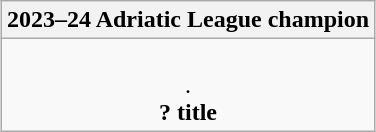<table class=wikitable style="text-align:center; margin:auto">
<tr>
<th>2023–24 Adriatic League champion</th>
</tr>
<tr>
<td><br>.<br><strong>? title</strong></td>
</tr>
</table>
